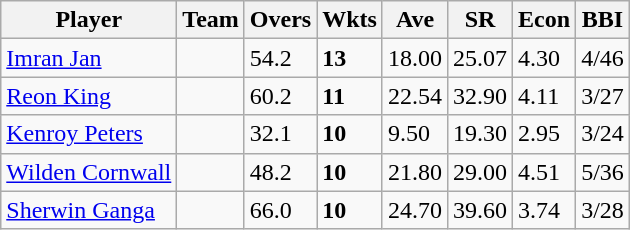<table class="wikitable">
<tr>
<th>Player</th>
<th>Team</th>
<th>Overs</th>
<th>Wkts</th>
<th>Ave</th>
<th>SR</th>
<th>Econ</th>
<th>BBI</th>
</tr>
<tr>
<td><a href='#'>Imran Jan</a></td>
<td></td>
<td>54.2</td>
<td><strong>13</strong></td>
<td>18.00</td>
<td>25.07</td>
<td>4.30</td>
<td>4/46</td>
</tr>
<tr>
<td><a href='#'>Reon King</a></td>
<td></td>
<td>60.2</td>
<td><strong>11</strong></td>
<td>22.54</td>
<td>32.90</td>
<td>4.11</td>
<td>3/27</td>
</tr>
<tr>
<td><a href='#'>Kenroy Peters</a></td>
<td></td>
<td>32.1</td>
<td><strong>10</strong></td>
<td>9.50</td>
<td>19.30</td>
<td>2.95</td>
<td>3/24</td>
</tr>
<tr>
<td><a href='#'>Wilden Cornwall</a></td>
<td></td>
<td>48.2</td>
<td><strong>10</strong></td>
<td>21.80</td>
<td>29.00</td>
<td>4.51</td>
<td>5/36</td>
</tr>
<tr>
<td><a href='#'>Sherwin Ganga</a></td>
<td></td>
<td>66.0</td>
<td><strong>10</strong></td>
<td>24.70</td>
<td>39.60</td>
<td>3.74</td>
<td>3/28</td>
</tr>
</table>
